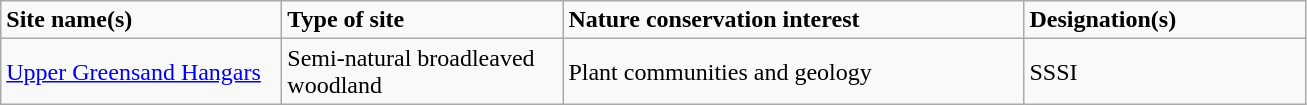<table class="wikitable">
<tr>
<td style="width:180px"><strong>Site name(s)</strong></td>
<td style="width:180px"><strong>Type of site</strong></td>
<td style="width:300px"><strong>Nature conservation interest</strong></td>
<td style="width:180px"><strong>Designation(s)</strong></td>
</tr>
<tr>
<td><a href='#'>Upper Greensand Hangars</a></td>
<td>Semi-natural broadleaved woodland</td>
<td>Plant communities and geology</td>
<td>SSSI</td>
</tr>
</table>
